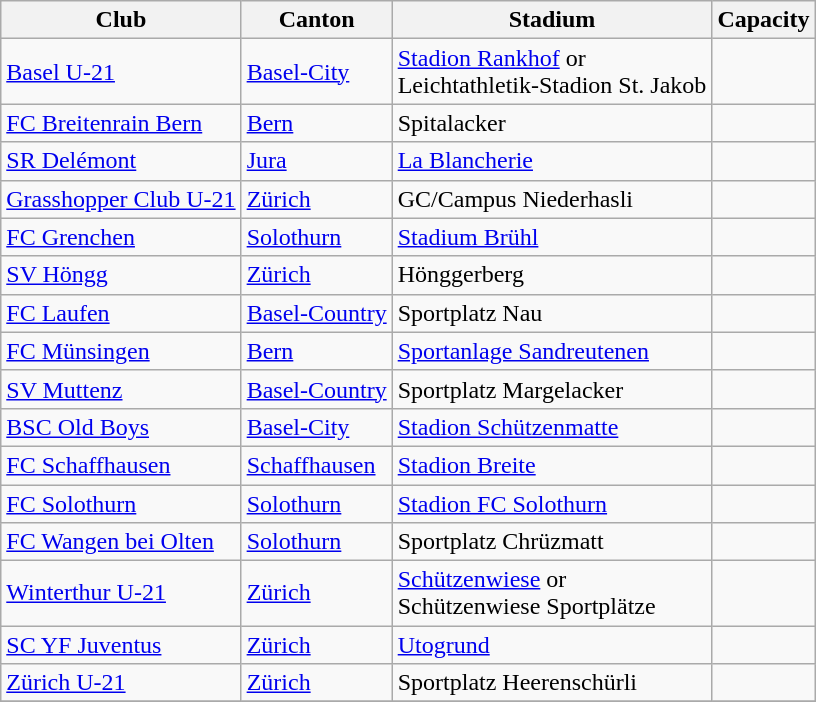<table class="wikitable">
<tr>
<th>Club</th>
<th>Canton</th>
<th>Stadium</th>
<th>Capacity</th>
</tr>
<tr>
<td><a href='#'>Basel U-21</a></td>
<td><a href='#'>Basel-City</a></td>
<td><a href='#'>Stadion Rankhof</a> or<br>Leichtathletik-Stadion St. Jakob</td>
<td><br></td>
</tr>
<tr>
<td><a href='#'>FC Breitenrain Bern</a></td>
<td><a href='#'>Bern</a></td>
<td>Spitalacker</td>
<td></td>
</tr>
<tr>
<td><a href='#'>SR Delémont</a></td>
<td><a href='#'>Jura</a></td>
<td><a href='#'>La Blancherie</a></td>
<td></td>
</tr>
<tr>
<td><a href='#'>Grasshopper Club U-21</a></td>
<td><a href='#'>Zürich</a></td>
<td>GC/Campus Niederhasli</td>
<td></td>
</tr>
<tr>
<td><a href='#'>FC Grenchen</a></td>
<td><a href='#'>Solothurn</a></td>
<td><a href='#'>Stadium Brühl</a></td>
<td></td>
</tr>
<tr>
<td><a href='#'>SV Höngg</a></td>
<td><a href='#'>Zürich</a></td>
<td>Hönggerberg</td>
<td></td>
</tr>
<tr>
<td><a href='#'>FC Laufen</a></td>
<td><a href='#'>Basel-Country</a></td>
<td>Sportplatz Nau</td>
<td></td>
</tr>
<tr>
<td><a href='#'>FC Münsingen</a></td>
<td><a href='#'>Bern</a></td>
<td><a href='#'>Sportanlage Sandreutenen</a></td>
<td></td>
</tr>
<tr>
<td><a href='#'>SV Muttenz</a></td>
<td><a href='#'>Basel-Country</a></td>
<td>Sportplatz Margelacker</td>
<td></td>
</tr>
<tr>
<td><a href='#'>BSC Old Boys</a></td>
<td><a href='#'>Basel-City</a></td>
<td><a href='#'>Stadion Schützenmatte</a></td>
<td></td>
</tr>
<tr>
<td><a href='#'>FC Schaffhausen</a></td>
<td><a href='#'>Schaffhausen</a></td>
<td><a href='#'>Stadion Breite</a></td>
<td></td>
</tr>
<tr>
<td><a href='#'>FC Solothurn</a></td>
<td><a href='#'>Solothurn</a></td>
<td><a href='#'>Stadion FC Solothurn</a></td>
<td></td>
</tr>
<tr>
<td><a href='#'>FC Wangen bei Olten</a></td>
<td><a href='#'>Solothurn</a></td>
<td>Sportplatz Chrüzmatt</td>
<td></td>
</tr>
<tr>
<td><a href='#'>Winterthur U-21</a></td>
<td><a href='#'>Zürich</a></td>
<td><a href='#'>Schützenwiese</a> or<br>Schützenwiese Sportplätze</td>
<td><br></td>
</tr>
<tr>
<td><a href='#'>SC YF Juventus</a></td>
<td><a href='#'>Zürich</a></td>
<td><a href='#'>Utogrund</a></td>
<td></td>
</tr>
<tr>
<td><a href='#'>Zürich U-21</a></td>
<td><a href='#'>Zürich</a></td>
<td>Sportplatz Heerenschürli</td>
<td></td>
</tr>
<tr>
</tr>
</table>
